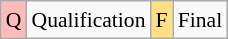<table class="wikitable" style="margin:0.5em auto; font-size:90%; line-height:1.25em; text-align:center;">
<tr>
<td style="background-color:#FFBBBB;">Q</td>
<td>Qualification</td>
<td style="background-color:#FFDF80;">F</td>
<td>Final</td>
</tr>
</table>
